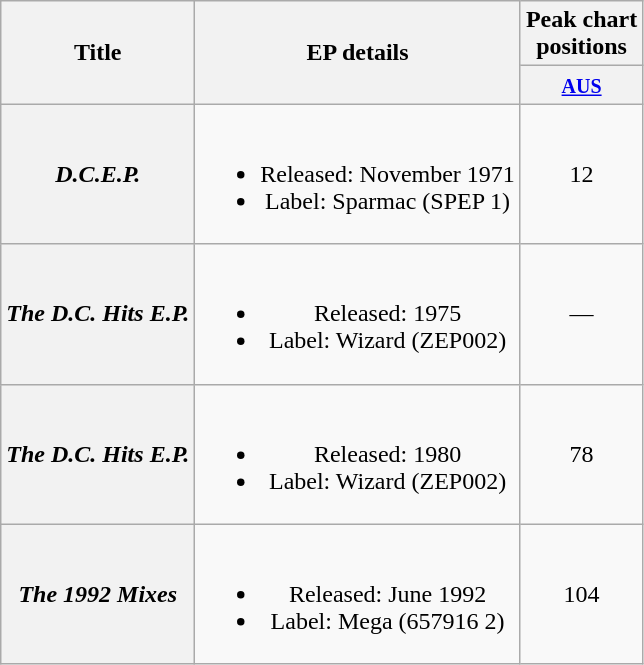<table class="wikitable plainrowheaders" style="text-align:center;" border="1">
<tr>
<th scope="col" rowspan="2">Title</th>
<th scope="col" rowspan="2">EP details</th>
<th scope="col" colspan="1">Peak chart<br>positions</th>
</tr>
<tr>
<th scope="col" style="text-align:center;"><small><a href='#'>AUS</a><br></small></th>
</tr>
<tr>
<th scope="row"><em>D.C.E.P.</em></th>
<td><br><ul><li>Released: November 1971</li><li>Label: Sparmac (SPEP 1)</li></ul></td>
<td>12</td>
</tr>
<tr>
<th scope="row"><em>The D.C. Hits E.P.</em></th>
<td><br><ul><li>Released: 1975</li><li>Label: Wizard (ZEP002)</li></ul></td>
<td>—</td>
</tr>
<tr>
<th scope="row"><em>The D.C. Hits E.P.</em></th>
<td><br><ul><li>Released: 1980</li><li>Label: Wizard (ZEP002)</li></ul></td>
<td>78</td>
</tr>
<tr>
<th scope="row"><em>The 1992 Mixes</em></th>
<td><br><ul><li>Released: June 1992</li><li>Label: Mega (657916 2)</li></ul></td>
<td>104</td>
</tr>
</table>
